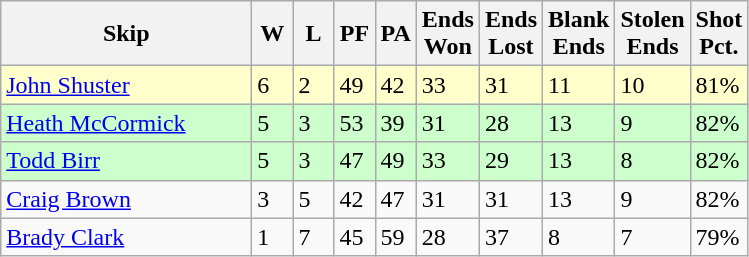<table class=wikitable>
<tr>
<th width=160>Skip</th>
<th width=20>W</th>
<th width=20>L</th>
<th width=20>PF</th>
<th width=20>PA</th>
<th width=20>Ends <br> Won</th>
<th width=20>Ends <br> Lost</th>
<th width=20>Blank <br> Ends</th>
<th width=20>Stolen <br> Ends</th>
<th width=20>Shot <br> Pct.</th>
</tr>
<tr bgcolor=#ffffcc>
<td> <a href='#'>John Shuster</a></td>
<td>6</td>
<td>2</td>
<td>49</td>
<td>42</td>
<td>33</td>
<td>31</td>
<td>11</td>
<td>10</td>
<td>81%</td>
</tr>
<tr bgcolor=#ccffcc>
<td> <a href='#'>Heath McCormick</a></td>
<td>5</td>
<td>3</td>
<td>53</td>
<td>39</td>
<td>31</td>
<td>28</td>
<td>13</td>
<td>9</td>
<td>82%</td>
</tr>
<tr bgcolor=#ccffcc>
<td> <a href='#'>Todd Birr</a></td>
<td>5</td>
<td>3</td>
<td>47</td>
<td>49</td>
<td>33</td>
<td>29</td>
<td>13</td>
<td>8</td>
<td>82%</td>
</tr>
<tr>
<td> <a href='#'>Craig Brown</a></td>
<td>3</td>
<td>5</td>
<td>42</td>
<td>47</td>
<td>31</td>
<td>31</td>
<td>13</td>
<td>9</td>
<td>82%</td>
</tr>
<tr>
<td> <a href='#'>Brady Clark</a></td>
<td>1</td>
<td>7</td>
<td>45</td>
<td>59</td>
<td>28</td>
<td>37</td>
<td>8</td>
<td>7</td>
<td>79%</td>
</tr>
</table>
